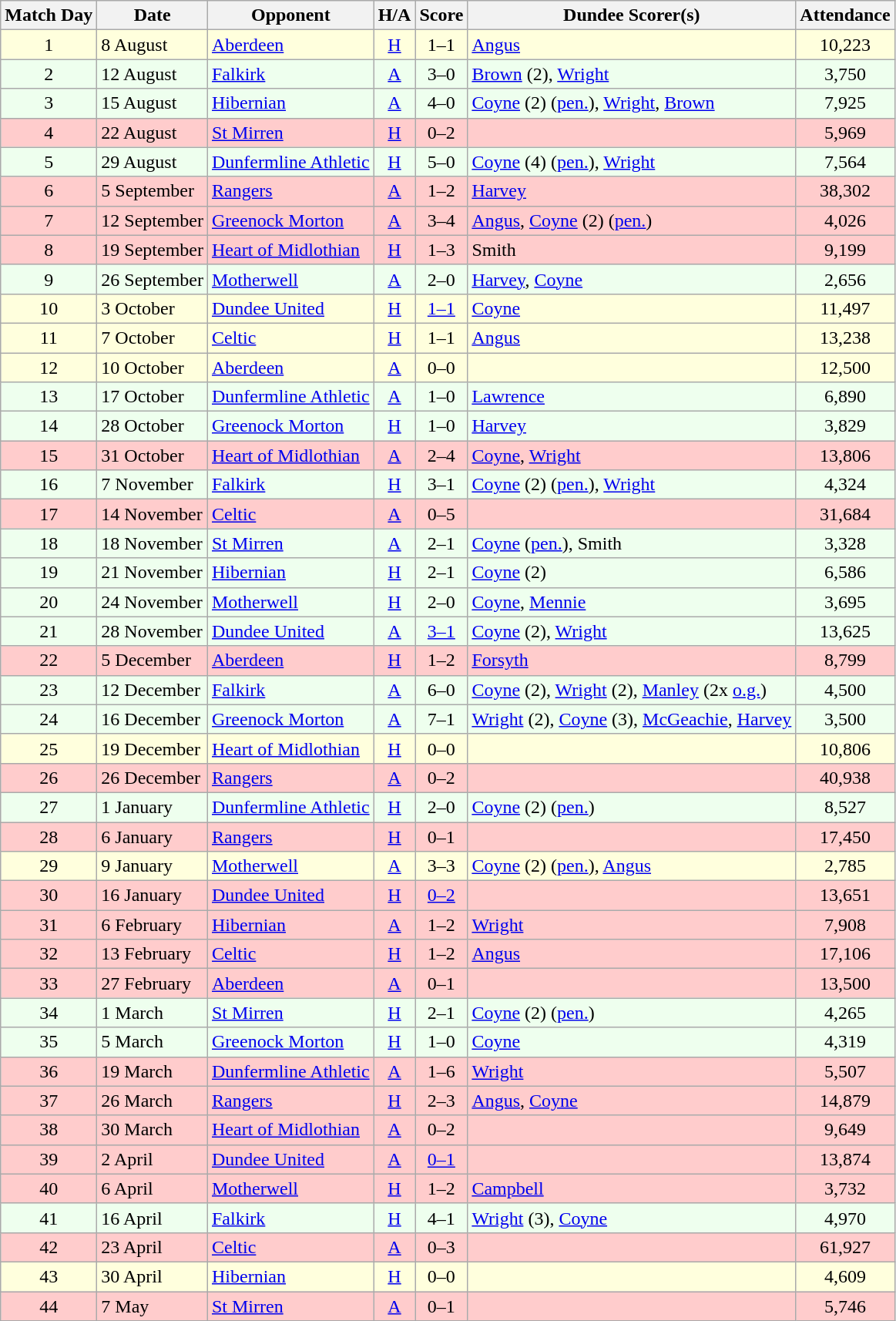<table class="wikitable" style="text-align:center">
<tr>
<th>Match Day</th>
<th>Date</th>
<th>Opponent</th>
<th>H/A</th>
<th>Score</th>
<th>Dundee Scorer(s)</th>
<th>Attendance</th>
</tr>
<tr bgcolor="#FFFFDD">
<td>1</td>
<td align="left">8 August</td>
<td align="left"><a href='#'>Aberdeen</a></td>
<td><a href='#'>H</a></td>
<td>1–1</td>
<td align="left"><a href='#'>Angus</a></td>
<td>10,223</td>
</tr>
<tr bgcolor="#EEFFEE">
<td>2</td>
<td align="left">12 August</td>
<td align="left"><a href='#'>Falkirk</a></td>
<td><a href='#'>A</a></td>
<td>3–0</td>
<td align="left"><a href='#'>Brown</a> (2), <a href='#'>Wright</a></td>
<td>3,750</td>
</tr>
<tr bgcolor="#EEFFEE">
<td>3</td>
<td align="left">15 August</td>
<td align="left"><a href='#'>Hibernian</a></td>
<td><a href='#'>A</a></td>
<td>4–0</td>
<td align="left"><a href='#'>Coyne</a> (2) (<a href='#'>pen.</a>), <a href='#'>Wright</a>, <a href='#'>Brown</a></td>
<td>7,925</td>
</tr>
<tr bgcolor="#FFCCCC">
<td>4</td>
<td align="left">22 August</td>
<td align="left"><a href='#'>St Mirren</a></td>
<td><a href='#'>H</a></td>
<td>0–2</td>
<td align="left"></td>
<td>5,969</td>
</tr>
<tr bgcolor="#EEFFEE">
<td>5</td>
<td align="left">29 August</td>
<td align="left"><a href='#'>Dunfermline Athletic</a></td>
<td><a href='#'>H</a></td>
<td>5–0</td>
<td align="left"><a href='#'>Coyne</a> (4) (<a href='#'>pen.</a>), <a href='#'>Wright</a></td>
<td>7,564</td>
</tr>
<tr bgcolor="#FFCCCC">
<td>6</td>
<td align="left">5 September</td>
<td align="left"><a href='#'>Rangers</a></td>
<td><a href='#'>A</a></td>
<td>1–2</td>
<td align="left"><a href='#'>Harvey</a></td>
<td>38,302</td>
</tr>
<tr bgcolor="#FFCCCC">
<td>7</td>
<td align="left">12 September</td>
<td align="left"><a href='#'>Greenock Morton</a></td>
<td><a href='#'>A</a></td>
<td>3–4</td>
<td align="left"><a href='#'>Angus</a>, <a href='#'>Coyne</a> (2) (<a href='#'>pen.</a>)</td>
<td>4,026</td>
</tr>
<tr bgcolor="#FFCCCC">
<td>8</td>
<td align="left">19 September</td>
<td align="left"><a href='#'>Heart of Midlothian</a></td>
<td><a href='#'>H</a></td>
<td>1–3</td>
<td align="left">Smith</td>
<td>9,199</td>
</tr>
<tr bgcolor="#EEFFEE">
<td>9</td>
<td align="left">26 September</td>
<td align="left"><a href='#'>Motherwell</a></td>
<td><a href='#'>A</a></td>
<td>2–0</td>
<td align="left"><a href='#'>Harvey</a>, <a href='#'>Coyne</a></td>
<td>2,656</td>
</tr>
<tr bgcolor="#FFFFDD">
<td>10</td>
<td align="left">3 October</td>
<td align="left"><a href='#'>Dundee United</a></td>
<td><a href='#'>H</a></td>
<td><a href='#'>1–1</a></td>
<td align="left"><a href='#'>Coyne</a></td>
<td>11,497</td>
</tr>
<tr bgcolor="#FFFFDD">
<td>11</td>
<td align="left">7 October</td>
<td align="left"><a href='#'>Celtic</a></td>
<td><a href='#'>H</a></td>
<td>1–1</td>
<td align="left"><a href='#'>Angus</a></td>
<td>13,238</td>
</tr>
<tr bgcolor="#FFFFDD">
<td>12</td>
<td align="left">10 October</td>
<td align="left"><a href='#'>Aberdeen</a></td>
<td><a href='#'>A</a></td>
<td>0–0</td>
<td align="left"></td>
<td>12,500</td>
</tr>
<tr bgcolor="#EEFFEE">
<td>13</td>
<td align="left">17 October</td>
<td align="left"><a href='#'>Dunfermline Athletic</a></td>
<td><a href='#'>A</a></td>
<td>1–0</td>
<td align="left"><a href='#'>Lawrence</a></td>
<td>6,890</td>
</tr>
<tr bgcolor="#EEFFEE">
<td>14</td>
<td align="left">28 October</td>
<td align="left"><a href='#'>Greenock Morton</a></td>
<td><a href='#'>H</a></td>
<td>1–0</td>
<td align="left"><a href='#'>Harvey</a></td>
<td>3,829</td>
</tr>
<tr bgcolor="#FFCCCC">
<td>15</td>
<td align="left">31 October</td>
<td align="left"><a href='#'>Heart of Midlothian</a></td>
<td><a href='#'>A</a></td>
<td>2–4</td>
<td align="left"><a href='#'>Coyne</a>, <a href='#'>Wright</a></td>
<td>13,806</td>
</tr>
<tr bgcolor="#EEFFEE">
<td>16</td>
<td align="left">7 November</td>
<td align="left"><a href='#'>Falkirk</a></td>
<td><a href='#'>H</a></td>
<td>3–1</td>
<td align="left"><a href='#'>Coyne</a> (2) (<a href='#'>pen.</a>), <a href='#'>Wright</a></td>
<td>4,324</td>
</tr>
<tr bgcolor="#FFCCCC">
<td>17</td>
<td align="left">14 November</td>
<td align="left"><a href='#'>Celtic</a></td>
<td><a href='#'>A</a></td>
<td>0–5</td>
<td align="left"></td>
<td>31,684</td>
</tr>
<tr bgcolor="#EEFFEE">
<td>18</td>
<td align="left">18 November</td>
<td align="left"><a href='#'>St Mirren</a></td>
<td><a href='#'>A</a></td>
<td>2–1</td>
<td align="left"><a href='#'>Coyne</a> (<a href='#'>pen.</a>), Smith</td>
<td>3,328</td>
</tr>
<tr bgcolor="#EEFFEE">
<td>19</td>
<td align="left">21 November</td>
<td align="left"><a href='#'>Hibernian</a></td>
<td><a href='#'>H</a></td>
<td>2–1</td>
<td align="left"><a href='#'>Coyne</a> (2)</td>
<td>6,586</td>
</tr>
<tr bgcolor="#EEFFEE">
<td>20</td>
<td align="left">24 November</td>
<td align="left"><a href='#'>Motherwell</a></td>
<td><a href='#'>H</a></td>
<td>2–0</td>
<td align="left"><a href='#'>Coyne</a>, <a href='#'>Mennie</a></td>
<td>3,695</td>
</tr>
<tr bgcolor="#EEFFEE">
<td>21</td>
<td align="left">28 November</td>
<td align="left"><a href='#'>Dundee United</a></td>
<td><a href='#'>A</a></td>
<td><a href='#'>3–1</a></td>
<td align="left"><a href='#'>Coyne</a> (2), <a href='#'>Wright</a></td>
<td>13,625</td>
</tr>
<tr bgcolor="#FFCCCC">
<td>22</td>
<td align="left">5 December</td>
<td align="left"><a href='#'>Aberdeen</a></td>
<td><a href='#'>H</a></td>
<td>1–2</td>
<td align="left"><a href='#'>Forsyth</a></td>
<td>8,799</td>
</tr>
<tr bgcolor="#EEFFEE">
<td>23</td>
<td align="left">12 December</td>
<td align="left"><a href='#'>Falkirk</a></td>
<td><a href='#'>A</a></td>
<td>6–0</td>
<td align="left"><a href='#'>Coyne</a> (2), <a href='#'>Wright</a> (2), <a href='#'>Manley</a> (2x <a href='#'>o.g.</a>)</td>
<td>4,500</td>
</tr>
<tr bgcolor="#EEFFEE">
<td>24</td>
<td align="left">16 December</td>
<td align="left"><a href='#'>Greenock Morton</a></td>
<td><a href='#'>A</a></td>
<td>7–1</td>
<td align="left"><a href='#'>Wright</a> (2), <a href='#'>Coyne</a> (3), <a href='#'>McGeachie</a>, <a href='#'>Harvey</a></td>
<td>3,500</td>
</tr>
<tr bgcolor="#FFFFDD">
<td>25</td>
<td align="left">19 December</td>
<td align="left"><a href='#'>Heart of Midlothian</a></td>
<td><a href='#'>H</a></td>
<td>0–0</td>
<td align="left"></td>
<td>10,806</td>
</tr>
<tr bgcolor="#FFCCCC">
<td>26</td>
<td align="left">26 December</td>
<td align="left"><a href='#'>Rangers</a></td>
<td><a href='#'>A</a></td>
<td>0–2</td>
<td align="left"></td>
<td>40,938</td>
</tr>
<tr bgcolor="#EEFFEE">
<td>27</td>
<td align="left">1 January</td>
<td align="left"><a href='#'>Dunfermline Athletic</a></td>
<td><a href='#'>H</a></td>
<td>2–0</td>
<td align="left"><a href='#'>Coyne</a> (2) (<a href='#'>pen.</a>)</td>
<td>8,527</td>
</tr>
<tr bgcolor="#FFCCCC">
<td>28</td>
<td align="left">6 January</td>
<td align="left"><a href='#'>Rangers</a></td>
<td><a href='#'>H</a></td>
<td>0–1</td>
<td align="left"></td>
<td>17,450</td>
</tr>
<tr bgcolor="#FFFFDD">
<td>29</td>
<td align="left">9 January</td>
<td align="left"><a href='#'>Motherwell</a></td>
<td><a href='#'>A</a></td>
<td>3–3</td>
<td align="left"><a href='#'>Coyne</a> (2) (<a href='#'>pen.</a>), <a href='#'>Angus</a></td>
<td>2,785</td>
</tr>
<tr bgcolor="#FFCCCC">
<td>30</td>
<td align="left">16 January</td>
<td align="left"><a href='#'>Dundee United</a></td>
<td><a href='#'>H</a></td>
<td><a href='#'>0–2</a></td>
<td align="left"></td>
<td>13,651</td>
</tr>
<tr bgcolor="#FFCCCC">
<td>31</td>
<td align="left">6 February</td>
<td align="left"><a href='#'>Hibernian</a></td>
<td><a href='#'>A</a></td>
<td>1–2</td>
<td align="left"><a href='#'>Wright</a></td>
<td>7,908</td>
</tr>
<tr bgcolor="#FFCCCC">
<td>32</td>
<td align="left">13 February</td>
<td align="left"><a href='#'>Celtic</a></td>
<td><a href='#'>H</a></td>
<td>1–2</td>
<td align="left"><a href='#'>Angus</a></td>
<td>17,106</td>
</tr>
<tr bgcolor="#FFCCCC">
<td>33</td>
<td align="left">27 February</td>
<td align="left"><a href='#'>Aberdeen</a></td>
<td><a href='#'>A</a></td>
<td>0–1</td>
<td align="left"></td>
<td>13,500</td>
</tr>
<tr bgcolor="#EEFFEE">
<td>34</td>
<td align="left">1 March</td>
<td align="left"><a href='#'>St Mirren</a></td>
<td><a href='#'>H</a></td>
<td>2–1</td>
<td align="left"><a href='#'>Coyne</a> (2) (<a href='#'>pen.</a>)</td>
<td>4,265</td>
</tr>
<tr bgcolor="#EEFFEE">
<td>35</td>
<td align="left">5 March</td>
<td align="left"><a href='#'>Greenock Morton</a></td>
<td><a href='#'>H</a></td>
<td>1–0</td>
<td align="left"><a href='#'>Coyne</a></td>
<td>4,319</td>
</tr>
<tr bgcolor="#FFCCCC">
<td>36</td>
<td align="left">19 March</td>
<td align="left"><a href='#'>Dunfermline Athletic</a></td>
<td><a href='#'>A</a></td>
<td>1–6</td>
<td align="left"><a href='#'>Wright</a></td>
<td>5,507</td>
</tr>
<tr bgcolor="#FFCCCC">
<td>37</td>
<td align="left">26 March</td>
<td align="left"><a href='#'>Rangers</a></td>
<td><a href='#'>H</a></td>
<td>2–3</td>
<td align="left"><a href='#'>Angus</a>, <a href='#'>Coyne</a></td>
<td>14,879</td>
</tr>
<tr bgcolor="#FFCCCC">
<td>38</td>
<td align="left">30 March</td>
<td align="left"><a href='#'>Heart of Midlothian</a></td>
<td><a href='#'>A</a></td>
<td>0–2</td>
<td align="left"></td>
<td>9,649</td>
</tr>
<tr bgcolor="#FFCCCC">
<td>39</td>
<td align="left">2 April</td>
<td align="left"><a href='#'>Dundee United</a></td>
<td><a href='#'>A</a></td>
<td><a href='#'>0–1</a></td>
<td align="left"></td>
<td>13,874</td>
</tr>
<tr bgcolor="#FFCCCC">
<td>40</td>
<td align="left">6 April</td>
<td align="left"><a href='#'>Motherwell</a></td>
<td><a href='#'>H</a></td>
<td>1–2</td>
<td align="left"><a href='#'>Campbell</a></td>
<td>3,732</td>
</tr>
<tr bgcolor="#EEFFEE">
<td>41</td>
<td align="left">16 April</td>
<td align="left"><a href='#'>Falkirk</a></td>
<td><a href='#'>H</a></td>
<td>4–1</td>
<td align="left"><a href='#'>Wright</a> (3), <a href='#'>Coyne</a></td>
<td>4,970</td>
</tr>
<tr bgcolor="#FFCCCC">
<td>42</td>
<td align="left">23 April</td>
<td align="left"><a href='#'>Celtic</a></td>
<td><a href='#'>A</a></td>
<td>0–3</td>
<td align="left"></td>
<td>61,927</td>
</tr>
<tr bgcolor="#FFFFDD">
<td>43</td>
<td align="left">30 April</td>
<td align="left"><a href='#'>Hibernian</a></td>
<td><a href='#'>H</a></td>
<td>0–0</td>
<td align="left"></td>
<td>4,609</td>
</tr>
<tr bgcolor="#FFCCCC">
<td>44</td>
<td align="left">7 May</td>
<td align="left"><a href='#'>St Mirren</a></td>
<td><a href='#'>A</a></td>
<td>0–1</td>
<td align="left"></td>
<td>5,746</td>
</tr>
</table>
